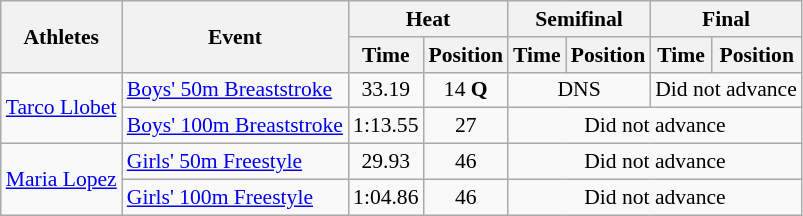<table class="wikitable" border="1" style="font-size:90%">
<tr>
<th rowspan=2>Athletes</th>
<th rowspan=2>Event</th>
<th colspan=2>Heat</th>
<th colspan=2>Semifinal</th>
<th colspan=2>Final</th>
</tr>
<tr>
<th>Time</th>
<th>Position</th>
<th>Time</th>
<th>Position</th>
<th>Time</th>
<th>Position</th>
</tr>
<tr>
<td rowspan=2><a href='#'>Tarco Llobet</a></td>
<td><a href='#'>Boys' 50m Breaststroke</a></td>
<td align=center>33.19</td>
<td align=center>14 <strong>Q</strong></td>
<td colspan="2" align=center>DNS</td>
<td colspan="2" align=center>Did not advance</td>
</tr>
<tr>
<td><a href='#'>Boys' 100m Breaststroke</a></td>
<td align=center>1:13.55</td>
<td align=center>27</td>
<td colspan="4" align=center>Did not advance</td>
</tr>
<tr>
<td rowspan=2><a href='#'>Maria Lopez</a></td>
<td><a href='#'>Girls' 50m Freestyle</a></td>
<td align=center>29.93</td>
<td align=center>46</td>
<td colspan="4" align=center>Did not advance</td>
</tr>
<tr>
<td><a href='#'>Girls' 100m Freestyle</a></td>
<td align=center>1:04.86</td>
<td align=center>46</td>
<td colspan="4" align=center>Did not advance</td>
</tr>
</table>
